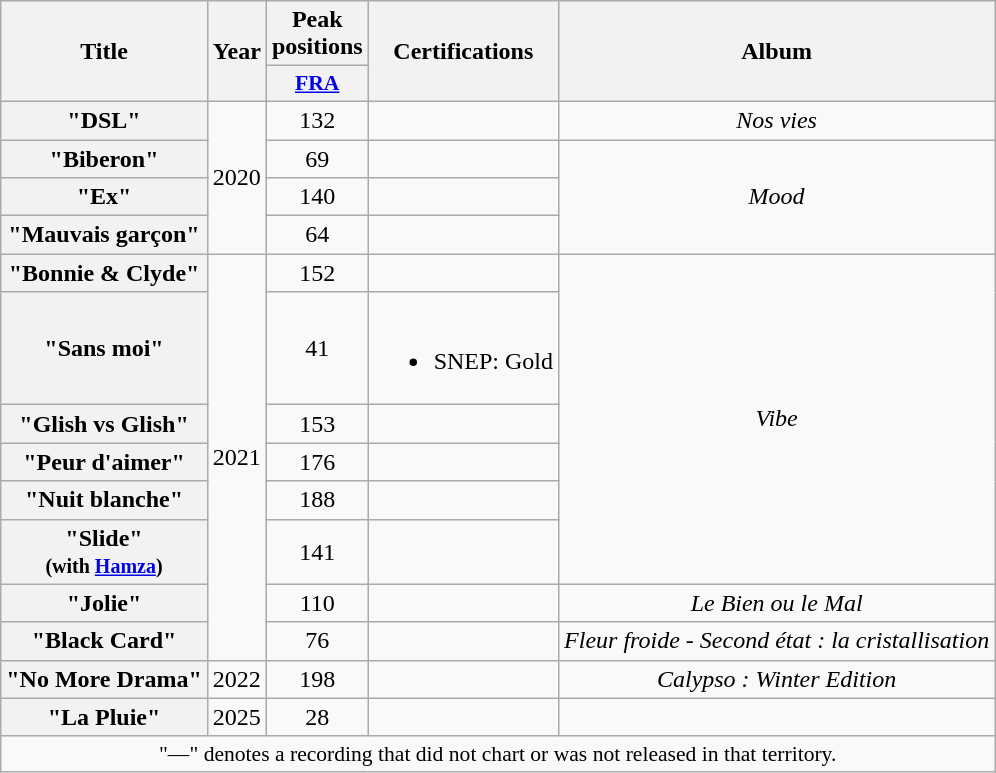<table class="wikitable plainrowheaders" style="text-align:center">
<tr>
<th scope="col" rowspan="2">Title</th>
<th scope="col" rowspan="2">Year</th>
<th scope="col" colspan="1">Peak positions</th>
<th rowspan="2">Certifications</th>
<th rowspan="2">Album</th>
</tr>
<tr>
<th scope="col" style="width:3em;font-size:90%;"><a href='#'>FRA</a><br></th>
</tr>
<tr>
<th scope="row">"DSL"<br></th>
<td rowspan=4>2020</td>
<td>132</td>
<td></td>
<td><em>Nos vies</em></td>
</tr>
<tr>
<th scope="row">"Biberon"</th>
<td>69</td>
<td></td>
<td rowspan=3><em>Mood</em></td>
</tr>
<tr>
<th scope="row">"Ex"</th>
<td>140</td>
<td></td>
</tr>
<tr>
<th scope="row">"Mauvais garçon"</th>
<td>64</td>
<td></td>
</tr>
<tr>
<th scope="row">"Bonnie & Clyde"</th>
<td rowspan=8>2021</td>
<td>152</td>
<td></td>
<td rowspan=6><em>Vibe</em></td>
</tr>
<tr>
<th scope="row">"Sans moi"<br></th>
<td>41</td>
<td><br><ul><li>SNEP: Gold</li></ul></td>
</tr>
<tr>
<th scope="row">"Glish vs Glish"</th>
<td>153</td>
<td></td>
</tr>
<tr>
<th scope="row">"Peur d'aimer"</th>
<td>176</td>
<td></td>
</tr>
<tr>
<th scope="row">"Nuit blanche"</th>
<td>188</td>
<td></td>
</tr>
<tr>
<th scope="row">"Slide"<br><small>(with <a href='#'>Hamza</a>)</small></th>
<td>141</td>
<td></td>
</tr>
<tr>
<th scope="row">"Jolie"<br></th>
<td>110</td>
<td></td>
<td><em>Le Bien ou le Mal</em></td>
</tr>
<tr>
<th scope="row">"Black Card"<br></th>
<td>76</td>
<td></td>
<td><em>Fleur froide - Second état : la cristallisation</em></td>
</tr>
<tr>
<th scope="row">"No More Drama"<br></th>
<td>2022</td>
<td>198</td>
<td></td>
<td><em>Calypso : Winter Edition</em></td>
</tr>
<tr>
<th scope="row">"La Pluie"<br></th>
<td>2025</td>
<td>28</td>
<td></td>
<td></td>
</tr>
<tr>
<td colspan="6" style="font-size:90%">"—" denotes a recording that did not chart or was not released in that territory.</td>
</tr>
</table>
